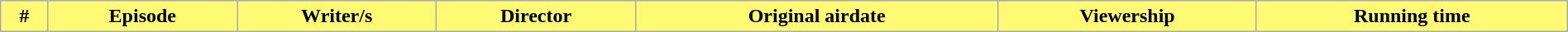<table class="wikitable plainrowheaders" style="width:100%">
<tr>
<th style="background:#FFFA73;">#</th>
<th style="background:#FFFA73;">Episode</th>
<th style="background:#FFFA73;">Writer/s</th>
<th style="background:#FFFA73;">Director</th>
<th style="background:#FFFA73;">Original airdate</th>
<th style="background:#FFFA73;">Viewership</th>
<th style="background:#FFFA73;">Running time<br>








</th>
</tr>
</table>
